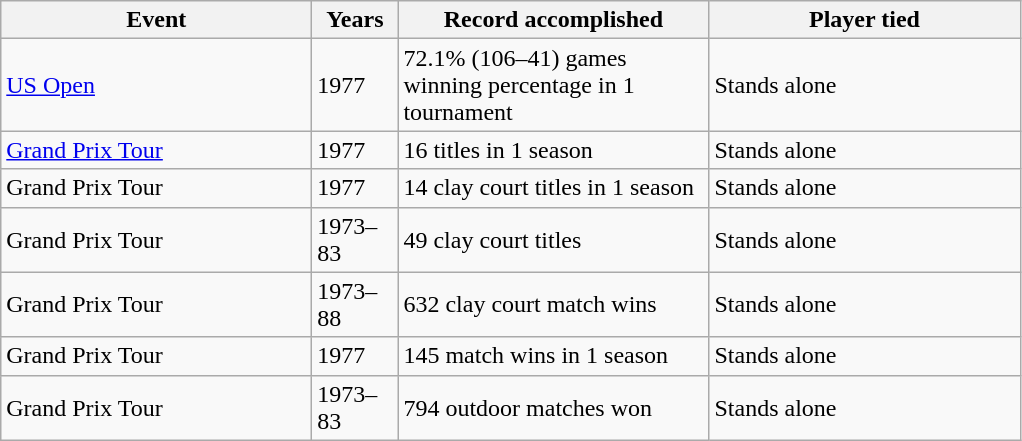<table class=wikitable>
<tr>
<th width=200>Event</th>
<th width=50>Years</th>
<th width=200>Record accomplished</th>
<th width=200>Player tied</th>
</tr>
<tr>
<td><a href='#'>US Open</a></td>
<td>1977</td>
<td>72.1% (106–41) games winning percentage in 1 tournament</td>
<td>Stands alone</td>
</tr>
<tr>
<td><a href='#'>Grand Prix Tour</a></td>
<td>1977</td>
<td>16 titles in 1 season</td>
<td>Stands alone</td>
</tr>
<tr>
<td>Grand Prix Tour</td>
<td>1977</td>
<td>14 clay court titles in 1 season</td>
<td>Stands alone</td>
</tr>
<tr>
<td>Grand Prix Tour</td>
<td>1973–83</td>
<td>49 clay court titles</td>
<td>Stands alone</td>
</tr>
<tr>
<td>Grand Prix Tour</td>
<td>1973–88</td>
<td>632 clay court match wins</td>
<td>Stands alone</td>
</tr>
<tr>
<td>Grand Prix Tour</td>
<td>1977</td>
<td>145 match wins in 1 season</td>
<td>Stands alone</td>
</tr>
<tr>
<td>Grand Prix Tour</td>
<td>1973–83</td>
<td>794 outdoor matches won</td>
<td>Stands alone</td>
</tr>
</table>
